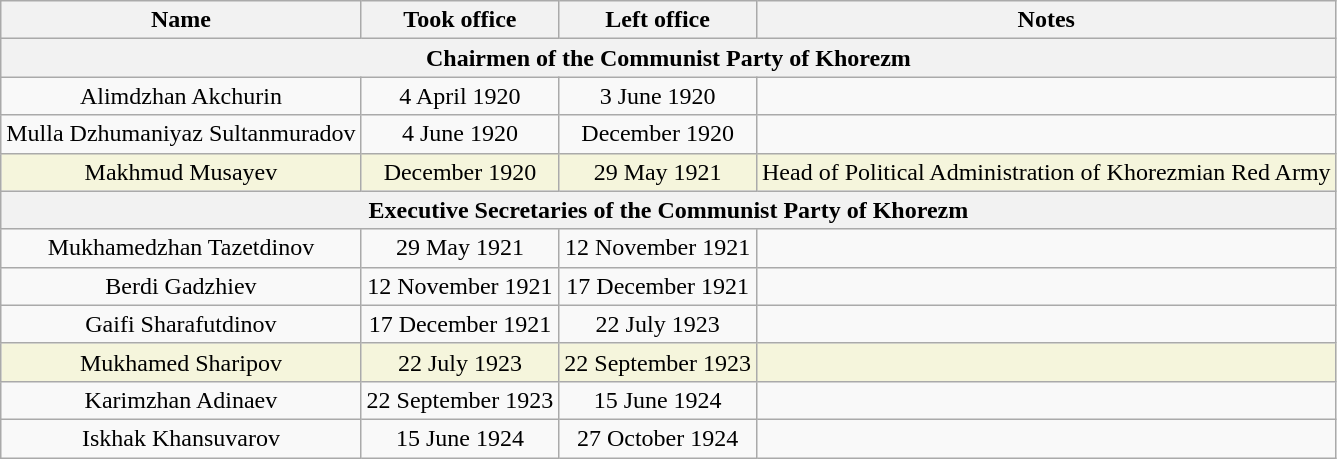<table class="wikitable" style="text-align:center;">
<tr>
<th>Name</th>
<th>Took office</th>
<th>Left office</th>
<th>Notes</th>
</tr>
<tr>
<th colspan=4>Chairmen of the Communist Party of Khorezm</th>
</tr>
<tr>
<td>Alimdzhan Akchurin</td>
<td>4 April 1920</td>
<td>3 June 1920</td>
<td></td>
</tr>
<tr>
<td>Mulla Dzhumaniyaz Sultanmuradov</td>
<td>4 June 1920</td>
<td>December 1920</td>
<td></td>
</tr>
<tr style="background:#F5F5DC;">
<td>Makhmud Musayev</td>
<td>December 1920</td>
<td>29 May 1921</td>
<td>Head of Political Administration of Khorezmian Red Army</td>
</tr>
<tr>
<th colspan=4>Executive Secretaries of the Communist Party of Khorezm</th>
</tr>
<tr>
<td>Mukhamedzhan Tazetdinov</td>
<td>29 May 1921</td>
<td>12 November 1921</td>
<td></td>
</tr>
<tr>
<td>Berdi Gadzhiev</td>
<td>12 November 1921</td>
<td>17 December 1921</td>
<td></td>
</tr>
<tr>
<td>Gaifi Sharafutdinov</td>
<td>17 December 1921</td>
<td>22 July 1923</td>
<td></td>
</tr>
<tr style="background:#F5F5DC;">
<td>Mukhamed Sharipov</td>
<td>22 July 1923</td>
<td>22 September 1923</td>
<td></td>
</tr>
<tr>
<td>Karimzhan Adinaev</td>
<td>22 September 1923</td>
<td>15 June 1924</td>
<td></td>
</tr>
<tr>
<td>Iskhak Khansuvarov</td>
<td>15 June 1924</td>
<td>27 October 1924</td>
<td></td>
</tr>
</table>
